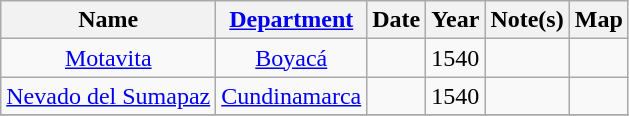<table class="wikitable sortable mw-collapsible mw-collapsed">
<tr>
<th scope="col">Name</th>
<th scope="col"><a href='#'>Department</a></th>
<th scope="col">Date</th>
<th scope="col">Year</th>
<th scope="col">Note(s)</th>
<th scope="col">Map</th>
</tr>
<tr>
<td align=center><a href='#'>Motavita</a></td>
<td align=center><a href='#'>Boyacá</a></td>
<td align=center></td>
<td align=center>1540</td>
<td align=center></td>
<td align=center></td>
</tr>
<tr>
<td align=center><a href='#'>Nevado del Sumapaz</a></td>
<td align=center><a href='#'>Cundinamarca</a></td>
<td align=center></td>
<td align=center>1540</td>
<td align=center></td>
<td align=center></td>
</tr>
<tr>
</tr>
</table>
